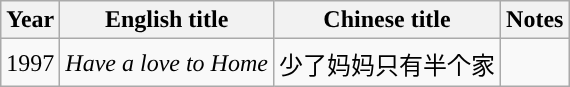<table class="wikitable sortable">
<tr>
<th>Year</th>
<th>English title</th>
<th>Chinese title</th>
<th>Notes</th>
</tr>
<tr>
<td>1997</td>
<td><em>Have a love to Home</em></td>
<td>少了妈妈只有半个家</td>
<td></td>
</tr>
</table>
